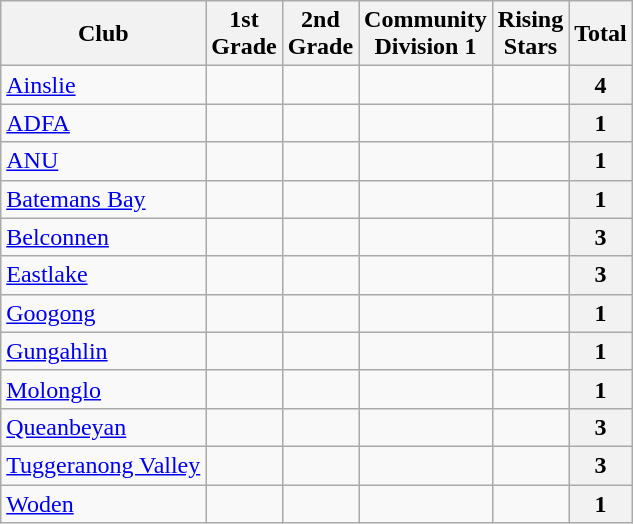<table class="wikitable sortable">
<tr>
<th>Club</th>
<th>1st<br>Grade</th>
<th>2nd<br>Grade</th>
<th>Community<br>Division 1</th>
<th>Rising<br>Stars</th>
<th>Total</th>
</tr>
<tr>
<td><a href='#'>Ainslie</a></td>
<td></td>
<td></td>
<td></td>
<td></td>
<th>4</th>
</tr>
<tr>
<td><a href='#'>ADFA</a></td>
<td></td>
<td></td>
<td></td>
<td></td>
<th>1</th>
</tr>
<tr>
<td><a href='#'>ANU</a></td>
<td></td>
<td></td>
<td></td>
<td></td>
<th>1</th>
</tr>
<tr>
<td><a href='#'>Batemans Bay</a></td>
<td></td>
<td></td>
<td></td>
<td></td>
<th>1</th>
</tr>
<tr>
<td><a href='#'>Belconnen</a></td>
<td></td>
<td></td>
<td></td>
<td></td>
<th>3</th>
</tr>
<tr>
<td><a href='#'>Eastlake</a></td>
<td></td>
<td></td>
<td></td>
<td></td>
<th>3</th>
</tr>
<tr>
<td><a href='#'>Googong</a></td>
<td></td>
<td></td>
<td></td>
<td></td>
<th>1</th>
</tr>
<tr>
<td><a href='#'>Gungahlin</a></td>
<td></td>
<td></td>
<td></td>
<td></td>
<th>1</th>
</tr>
<tr>
<td><a href='#'>Molonglo</a></td>
<td></td>
<td></td>
<td></td>
<td></td>
<th>1</th>
</tr>
<tr>
<td><a href='#'>Queanbeyan</a></td>
<td></td>
<td></td>
<td></td>
<td></td>
<th>3</th>
</tr>
<tr>
<td><a href='#'>Tuggeranong Valley</a></td>
<td></td>
<td></td>
<td></td>
<td></td>
<th>3</th>
</tr>
<tr>
<td><a href='#'>Woden</a></td>
<td></td>
<td></td>
<td></td>
<td></td>
<th>1</th>
</tr>
</table>
